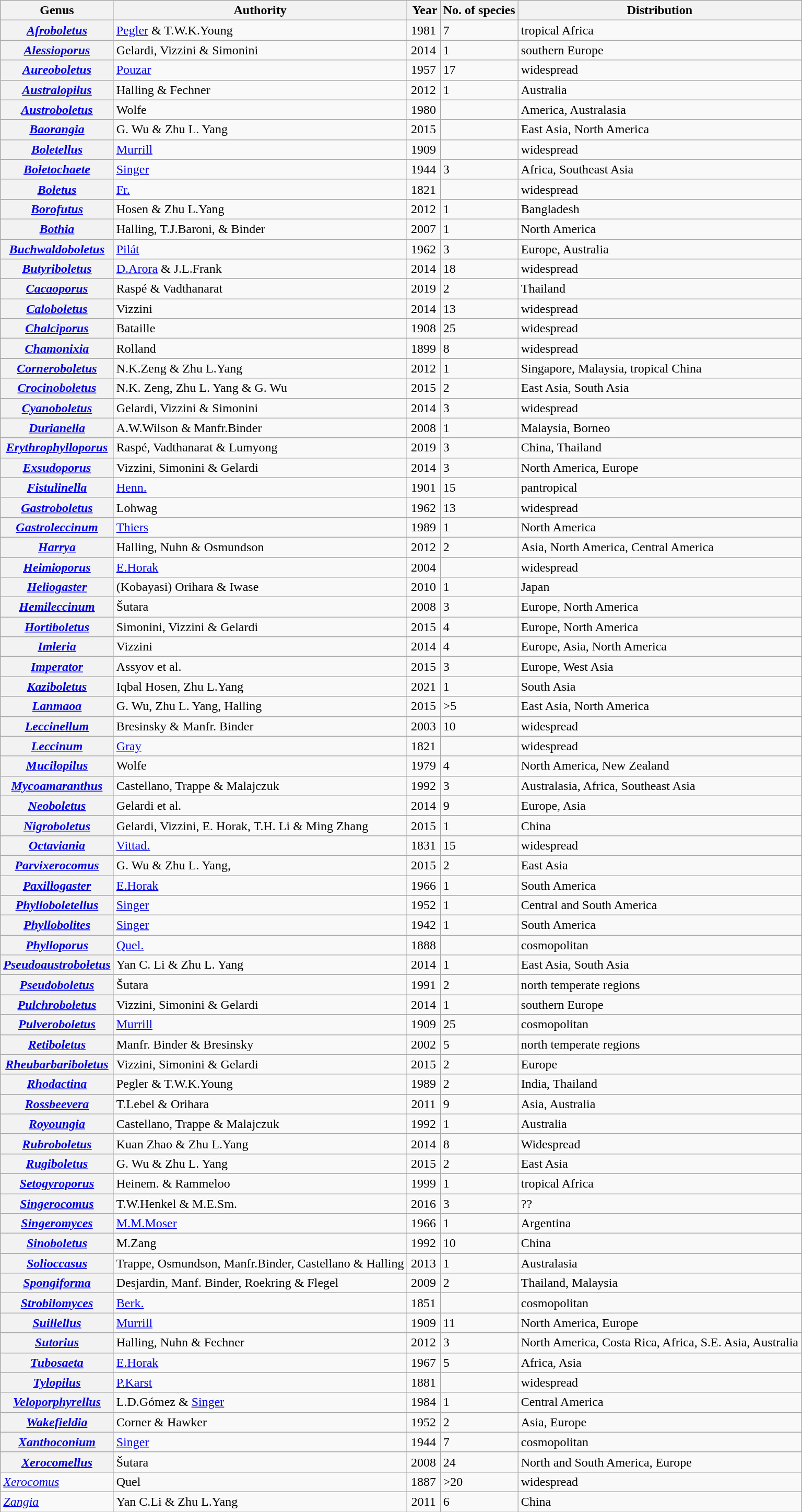<table class="wikitable sortable plainrowheaders">
<tr>
<th scope="col">Genus</th>
<th scope="col">Authority</th>
<th scope="col"> Year</th>
<th scope="col">No. of species</th>
<th class="unsortable" scope="col">Distribution</th>
</tr>
<tr>
<th scope="row"><em><a href='#'>Afroboletus</a></em></th>
<td><a href='#'>Pegler</a> & T.W.K.Young</td>
<td style="text-align:center;">1981</td>
<td>7</td>
<td>tropical Africa</td>
</tr>
<tr>
<th scope="row"><em><a href='#'>Alessioporus</a></em></th>
<td>Gelardi, Vizzini & Simonini</td>
<td style="text-align:center;">2014</td>
<td>1</td>
<td>southern Europe</td>
</tr>
<tr>
<th scope="row"><em><a href='#'>Aureoboletus</a></em></th>
<td><a href='#'>Pouzar</a></td>
<td style="text-align:center;">1957</td>
<td>17</td>
<td>widespread</td>
</tr>
<tr>
<th scope="row"><em><a href='#'>Australopilus</a></em></th>
<td>Halling & Fechner</td>
<td style="text-align:center;">2012</td>
<td>1</td>
<td>Australia</td>
</tr>
<tr>
<th scope="row"><em><a href='#'>Austroboletus</a></em></th>
<td>Wolfe</td>
<td style="text-align:center;">1980</td>
<td></td>
<td>America, Australasia</td>
</tr>
<tr>
<th scope="row"><em><a href='#'>Baorangia</a></em></th>
<td>G. Wu & Zhu L. Yang</td>
<td style="text-align:center;">2015</td>
<td></td>
<td>East Asia, North America</td>
</tr>
<tr>
<th scope="row"><em><a href='#'>Boletellus</a></em></th>
<td><a href='#'>Murrill</a></td>
<td style="text-align:center;">1909</td>
<td></td>
<td>widespread</td>
</tr>
<tr>
<th scope="row"><em><a href='#'>Boletochaete</a></em></th>
<td><a href='#'>Singer</a></td>
<td style="text-align:center;">1944</td>
<td>3</td>
<td>Africa, Southeast Asia</td>
</tr>
<tr>
<th scope="row"><em><a href='#'>Boletus</a></em></th>
<td><a href='#'>Fr.</a></td>
<td style="text-align:center;">1821</td>
<td></td>
<td>widespread</td>
</tr>
<tr>
<th scope="row"><em><a href='#'>Borofutus</a></em></th>
<td>Hosen & Zhu L.Yang</td>
<td style="text-align:center;">2012</td>
<td>1</td>
<td>Bangladesh</td>
</tr>
<tr>
<th scope="row"><em><a href='#'>Bothia</a></em></th>
<td>Halling, T.J.Baroni, & Binder</td>
<td style="text-align:center;">2007</td>
<td>1</td>
<td>North America</td>
</tr>
<tr>
<th scope="row"><em><a href='#'>Buchwaldoboletus</a></em></th>
<td><a href='#'>Pilát</a></td>
<td style="text-align:center;">1962</td>
<td>3</td>
<td>Europe, Australia</td>
</tr>
<tr>
<th scope="row"><em><a href='#'>Butyriboletus</a></em></th>
<td><a href='#'>D.Arora</a> & J.L.Frank</td>
<td style="text-align:center;">2014</td>
<td>18</td>
<td>widespread</td>
</tr>
<tr>
<th scope="row"><em><a href='#'>Cacaoporus</a></em></th>
<td>Raspé & Vadthanarat</td>
<td style="text-align:center;">2019</td>
<td>2</td>
<td>Thailand</td>
</tr>
<tr>
<th scope="row"><em><a href='#'>Caloboletus</a></em></th>
<td>Vizzini</td>
<td style="text-align:center;">2014</td>
<td>13</td>
<td>widespread</td>
</tr>
<tr>
<th scope="row"><em><a href='#'>Chalciporus</a></em></th>
<td>Bataille</td>
<td style="text-align:center;">1908</td>
<td>25</td>
<td>widespread</td>
</tr>
<tr>
<th scope="row"><em><a href='#'>Chamonixia</a></em></th>
<td>Rolland</td>
<td style="text-align:center;">1899</td>
<td>8</td>
<td>widespread</td>
</tr>
<tr>
</tr>
<tr>
<th scope="row"><em><a href='#'>Corneroboletus</a></em></th>
<td>N.K.Zeng & Zhu L.Yang</td>
<td style="text-align:center;">2012</td>
<td>1</td>
<td>Singapore, Malaysia, tropical China</td>
</tr>
<tr>
<th scope="row"><em><a href='#'>Crocinoboletus</a></em></th>
<td>N.K. Zeng, Zhu L. Yang & G. Wu</td>
<td style="text-align:center;">2015</td>
<td>2</td>
<td>East Asia, South Asia</td>
</tr>
<tr>
<th scope="row"><em><a href='#'>Cyanoboletus</a></em></th>
<td>Gelardi, Vizzini & Simonini</td>
<td style="text-align:center;">2014</td>
<td>3</td>
<td>widespread</td>
</tr>
<tr>
<th scope="row"><em><a href='#'>Durianella</a></em></th>
<td>A.W.Wilson & Manfr.Binder</td>
<td style="text-align:center;">2008</td>
<td>1</td>
<td>Malaysia, Borneo</td>
</tr>
<tr>
<th scope="row"><em><a href='#'>Erythrophylloporus</a></em></th>
<td>Raspé, Vadthanarat & Lumyong</td>
<td style="text-align:center;">2019</td>
<td>3</td>
<td>China, Thailand</td>
</tr>
<tr>
<th scope="row"><em><a href='#'>Exsudoporus</a></em></th>
<td>Vizzini, Simonini & Gelardi</td>
<td style="text-align:center;">2014</td>
<td>3</td>
<td>North America, Europe</td>
</tr>
<tr>
<th scope="row"><em><a href='#'>Fistulinella</a></em></th>
<td><a href='#'>Henn.</a></td>
<td style="text-align:center;">1901</td>
<td>15</td>
<td>pantropical</td>
</tr>
<tr>
<th scope="row"><em><a href='#'>Gastroboletus</a></em></th>
<td>Lohwag</td>
<td style="text-align:center;">1962</td>
<td>13</td>
<td>widespread</td>
</tr>
<tr>
<th scope="row"><em><a href='#'>Gastroleccinum</a></em></th>
<td><a href='#'>Thiers</a></td>
<td style="text-align:center;">1989</td>
<td>1</td>
<td>North America</td>
</tr>
<tr>
<th scope="row"><em><a href='#'>Harrya</a></em></th>
<td>Halling, Nuhn & Osmundson</td>
<td style="text-align:center;">2012</td>
<td>2</td>
<td>Asia, North America, Central America</td>
</tr>
<tr>
<th scope="row"><em><a href='#'>Heimioporus</a></em></th>
<td><a href='#'>E.Horak</a></td>
<td style="text-align:center;">2004</td>
<td></td>
<td>widespread</td>
</tr>
<tr>
<th scope="row"><em><a href='#'>Heliogaster</a></em></th>
<td>(Kobayasi) Orihara & Iwase</td>
<td style="text-align:center;">2010</td>
<td>1</td>
<td>Japan</td>
</tr>
<tr>
<th scope="row"><em><a href='#'>Hemileccinum</a></em></th>
<td>Šutara</td>
<td style="text-align:center;">2008</td>
<td>3</td>
<td>Europe, North America</td>
</tr>
<tr>
<th scope="row"><em><a href='#'>Hortiboletus</a></em></th>
<td>Simonini, Vizzini & Gelardi</td>
<td style="text-align:center;">2015</td>
<td>4</td>
<td>Europe, North America</td>
</tr>
<tr>
<th scope="row"><em><a href='#'>Imleria</a></em></th>
<td>Vizzini</td>
<td style="text-align:center;">2014</td>
<td>4</td>
<td>Europe, Asia, North America</td>
</tr>
<tr>
<th scope="row"><em><a href='#'>Imperator</a></em></th>
<td>Assyov et al.</td>
<td style="text-align:center;">2015</td>
<td>3</td>
<td>Europe, West Asia</td>
</tr>
<tr>
<th scope="row"><em><a href='#'>Kaziboletus</a></em></th>
<td>Iqbal Hosen, Zhu L.Yang</td>
<td style="text-align:center;">2021</td>
<td>1</td>
<td>South Asia</td>
</tr>
<tr>
<th scope="row"><em><a href='#'>Lanmaoa</a></em></th>
<td>G. Wu, Zhu L. Yang, Halling</td>
<td style="text-align:center;">2015</td>
<td>>5</td>
<td>East Asia, North America</td>
</tr>
<tr>
<th scope="row"><em><a href='#'>Leccinellum</a></em></th>
<td>Bresinsky & Manfr. Binder</td>
<td style="text-align:center;">2003</td>
<td>10</td>
<td>widespread</td>
</tr>
<tr>
<th scope="row"><em><a href='#'>Leccinum</a></em></th>
<td><a href='#'>Gray</a></td>
<td style="text-align:center;">1821</td>
<td></td>
<td>widespread</td>
</tr>
<tr>
<th scope="row"><em><a href='#'>Mucilopilus</a></em></th>
<td>Wolfe</td>
<td style="text-align:center;">1979</td>
<td>4</td>
<td>North America, New Zealand</td>
</tr>
<tr>
<th scope="row"><em><a href='#'>Mycoamaranthus</a></em></th>
<td>Castellano, Trappe & Malajczuk</td>
<td style="text-align:center;">1992</td>
<td>3</td>
<td>Australasia, Africa, Southeast Asia</td>
</tr>
<tr>
<th scope="row"><em><a href='#'>Neoboletus</a></em></th>
<td>Gelardi et al.</td>
<td style="text-align:center;">2014</td>
<td>9</td>
<td>Europe, Asia</td>
</tr>
<tr>
<th scope="row"><em><a href='#'>Nigroboletus</a></em></th>
<td>Gelardi, Vizzini, E. Horak, T.H. Li & Ming Zhang</td>
<td style="text-align:center;">2015</td>
<td>1</td>
<td>China</td>
</tr>
<tr>
<th scope="row"><em><a href='#'>Octaviania</a></em></th>
<td><a href='#'>Vittad.</a></td>
<td style="text-align:center;">1831</td>
<td>15</td>
<td>widespread</td>
</tr>
<tr>
<th scope="row"><em><a href='#'>Parvixerocomus</a></em></th>
<td>G. Wu & Zhu L. Yang,</td>
<td style="text-align:center;">2015</td>
<td>2</td>
<td>East Asia</td>
</tr>
<tr>
<th scope="row"><em><a href='#'>Paxillogaster</a></em></th>
<td><a href='#'>E.Horak</a></td>
<td style="text-align:center;">1966</td>
<td>1</td>
<td>South America</td>
</tr>
<tr>
<th scope="row"><em><a href='#'>Phylloboletellus</a></em></th>
<td><a href='#'>Singer</a></td>
<td style="text-align:center;">1952</td>
<td>1</td>
<td>Central and South America</td>
</tr>
<tr>
<th scope="row"><em><a href='#'>Phyllobolites</a></em></th>
<td><a href='#'>Singer</a></td>
<td style="text-align:center;">1942</td>
<td>1</td>
<td>South America</td>
</tr>
<tr>
<th scope="row"><em><a href='#'>Phylloporus</a></em></th>
<td><a href='#'>Quel.</a></td>
<td style="text-align:center;">1888</td>
<td></td>
<td>cosmopolitan</td>
</tr>
<tr>
<th scope="row"><em><a href='#'>Pseudoaustroboletus</a></em></th>
<td>Yan C. Li & Zhu L. Yang</td>
<td style="text-align:center;">2014</td>
<td>1</td>
<td>East Asia, South Asia</td>
</tr>
<tr>
<th scope="row"><em><a href='#'>Pseudoboletus</a></em></th>
<td>Šutara</td>
<td style="text-align:center;">1991</td>
<td>2</td>
<td>north temperate regions</td>
</tr>
<tr>
<th scope="row"><em><a href='#'>Pulchroboletus</a></em></th>
<td>Vizzini, Simonini & Gelardi</td>
<td style="text-align:center;">2014</td>
<td>1</td>
<td>southern Europe</td>
</tr>
<tr>
<th scope="row"><em><a href='#'>Pulveroboletus</a></em></th>
<td><a href='#'>Murrill</a></td>
<td style="text-align:center;">1909</td>
<td>25</td>
<td>cosmopolitan</td>
</tr>
<tr>
<th scope="row"><em><a href='#'>Retiboletus</a></em></th>
<td>Manfr. Binder & Bresinsky</td>
<td style="text-align:center;">2002</td>
<td>5</td>
<td>north temperate regions</td>
</tr>
<tr>
<th scope="row"><em><a href='#'>Rheubarbariboletus</a></em></th>
<td>Vizzini, Simonini & Gelardi</td>
<td style="text-align:center;">2015</td>
<td>2</td>
<td>Europe</td>
</tr>
<tr>
<th scope="row"><em><a href='#'>Rhodactina</a></em></th>
<td>Pegler & T.W.K.Young</td>
<td style="text-align:center;">1989</td>
<td>2</td>
<td>India, Thailand</td>
</tr>
<tr>
<th scope="row"><em><a href='#'>Rossbeevera</a></em></th>
<td>T.Lebel & Orihara</td>
<td style="text-align:center;">2011</td>
<td>9</td>
<td>Asia, Australia</td>
</tr>
<tr>
<th scope="row"><em><a href='#'>Royoungia</a></em></th>
<td>Castellano, Trappe & Malajczuk</td>
<td style="text-align:center;">1992</td>
<td>1</td>
<td>Australia</td>
</tr>
<tr>
<th scope="row"><em><a href='#'>Rubroboletus</a></em></th>
<td>Kuan Zhao & Zhu L.Yang</td>
<td style="text-align:center;">2014</td>
<td>8</td>
<td>Widespread</td>
</tr>
<tr>
<th scope="row"><em><a href='#'>Rugiboletus</a></em></th>
<td>G. Wu & Zhu L. Yang</td>
<td style="text-align:center;">2015</td>
<td>2</td>
<td>East Asia</td>
</tr>
<tr>
<th scope="row"><em><a href='#'>Setogyroporus</a></em></th>
<td>Heinem. & Rammeloo</td>
<td style="text-align:center;">1999</td>
<td>1</td>
<td>tropical Africa</td>
</tr>
<tr>
<th scope="row"><em><a href='#'>Singerocomus</a></em></th>
<td>T.W.Henkel & M.E.Sm.</td>
<td style="text-align:center;">2016</td>
<td>3</td>
<td>??</td>
</tr>
<tr>
<th scope="row"><em><a href='#'>Singeromyces</a></em></th>
<td><a href='#'>M.M.Moser</a></td>
<td style="text-align:center;">1966</td>
<td>1</td>
<td>Argentina</td>
</tr>
<tr>
<th scope="row"><em><a href='#'>Sinoboletus</a></em></th>
<td>M.Zang</td>
<td style="text-align:center;">1992</td>
<td>10</td>
<td>China</td>
</tr>
<tr>
<th scope="row"><em><a href='#'>Solioccasus</a></em></th>
<td>Trappe, Osmundson, Manfr.Binder, Castellano & Halling</td>
<td style="text-align:center;">2013</td>
<td>1</td>
<td>Australasia</td>
</tr>
<tr>
<th scope="row"><em><a href='#'>Spongiforma</a></em></th>
<td>Desjardin, Manf. Binder, Roekring & Flegel</td>
<td style="text-align:center;">2009</td>
<td>2</td>
<td>Thailand, Malaysia</td>
</tr>
<tr>
<th scope="row"><em><a href='#'>Strobilomyces</a></em></th>
<td><a href='#'>Berk.</a></td>
<td style="text-align:center;">1851</td>
<td></td>
<td>cosmopolitan</td>
</tr>
<tr>
<th scope="row"><em><a href='#'>Suillellus</a></em></th>
<td><a href='#'>Murrill</a></td>
<td style="text-align:center;">1909</td>
<td>11</td>
<td>North America, Europe</td>
</tr>
<tr>
<th scope="row"><em><a href='#'>Sutorius</a></em></th>
<td>Halling, Nuhn & Fechner</td>
<td style="text-align:center;">2012</td>
<td>3</td>
<td>North America, Costa Rica, Africa, S.E. Asia, Australia</td>
</tr>
<tr>
<th scope="row"><em><a href='#'>Tubosaeta</a></em></th>
<td><a href='#'>E.Horak</a></td>
<td style="text-align:center;">1967</td>
<td>5</td>
<td>Africa, Asia</td>
</tr>
<tr>
<th scope="row"><em><a href='#'>Tylopilus</a></em></th>
<td><a href='#'>P.Karst</a></td>
<td style="text-align:center;">1881</td>
<td></td>
<td>widespread</td>
</tr>
<tr>
<th scope="row"><em><a href='#'>Veloporphyrellus</a></em></th>
<td>L.D.Gómez & <a href='#'>Singer</a></td>
<td style="text-align:center;">1984</td>
<td>1</td>
<td>Central America</td>
</tr>
<tr>
<th scope="row"><em><a href='#'>Wakefieldia</a></em></th>
<td>Corner & Hawker</td>
<td style="text-align:center;">1952</td>
<td>2</td>
<td>Asia, Europe</td>
</tr>
<tr>
<th scope="row"><em><a href='#'>Xanthoconium</a></em></th>
<td><a href='#'>Singer</a></td>
<td style="text-align:center;">1944</td>
<td>7</td>
<td>cosmopolitan</td>
</tr>
<tr>
<th scope="row"><em><a href='#'>Xerocomellus</a></em></th>
<td>Šutara</td>
<td style="text-align:center;">2008</td>
<td>24</td>
<td>North and South America, Europe</td>
</tr>
<tr>
<td scope'"row"><em><a href='#'>Xerocomus</a></em></td>
<td>Quel</td>
<td style="text-align:center;">1887</td>
<td>>20</td>
<td>widespread</td>
</tr>
<tr>
<td scope="row"><em><a href='#'>Zangia</a></em></td>
<td>Yan C.Li & Zhu L.Yang</td>
<td style="text-align:center;">2011</td>
<td>6</td>
<td>China</td>
</tr>
</table>
